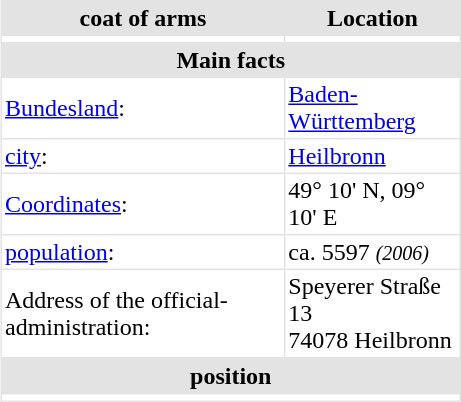<table cellpadding="2" style="float: right; width: 307px; background: #e3e3e3; margin-left: 1em; border-spacing: 1px;">
<tr>
<th><strong>coat of arms</strong></th>
<th><strong>Location</strong></th>
</tr>
<tr --- bgcolor="#FFFFFF">
<td></td>
<td></td>
</tr>
<tr style="background: #e3e3e3">
<th colspan="2">Main facts</th>
</tr>
<tr style="background: #ffffff;">
<td><a href='#'>Bundesland</a>:</td>
<td><a href='#'>Baden-Württemberg</a></td>
</tr>
<tr style="background: #ffffff;">
<td><a href='#'>city</a>:</td>
<td><a href='#'>Heilbronn</a></td>
</tr>
<tr style="background: #ffffff;">
<td><a href='#'>Coordinates</a>:</td>
<td>49° 10' N, 09° 10' E</td>
</tr>
<tr style="background: #ffffff;">
<td><a href='#'>population</a>:</td>
<td>ca. 5597 <em><small>(2006)</small></em></td>
</tr>
<tr style="background: #ffffff;">
<td>Address of the official-administration:</td>
<td>Speyerer Straße 13 <br>74078 Heilbronn</td>
</tr>
<tr style="background: #ffffff;">
</tr>
<tr>
<th colspan="2">position</th>
</tr>
<tr style="background: white;">
<td align="center" colspan="2"></td>
</tr>
</table>
